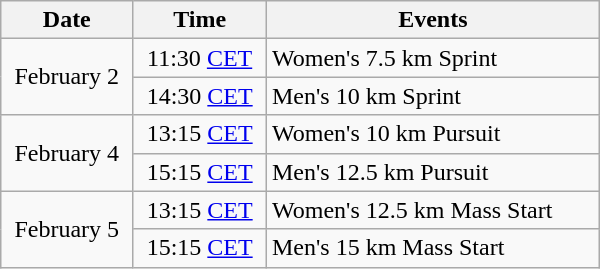<table class="wikitable" style="text-align: center" width="400">
<tr>
<th>Date</th>
<th>Time</th>
<th>Events</th>
</tr>
<tr>
<td rowspan="2">February 2</td>
<td>11:30 <a href='#'>CET</a></td>
<td style="text-align: left">Women's 7.5 km Sprint</td>
</tr>
<tr>
<td>14:30 <a href='#'>CET</a></td>
<td style="text-align: left">Men's 10 km Sprint</td>
</tr>
<tr>
<td rowspan="2">February 4</td>
<td>13:15 <a href='#'>CET</a></td>
<td style="text-align: left">Women's 10 km Pursuit</td>
</tr>
<tr>
<td>15:15 <a href='#'>CET</a></td>
<td style="text-align: left">Men's 12.5 km Pursuit</td>
</tr>
<tr>
<td rowspan="2">February 5</td>
<td>13:15 <a href='#'>CET</a></td>
<td style="text-align: left">Women's 12.5 km Mass Start</td>
</tr>
<tr>
<td>15:15 <a href='#'>CET</a></td>
<td style="text-align: left">Men's 15 km Mass Start</td>
</tr>
</table>
